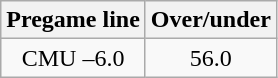<table class="wikitable">
<tr align="center">
<th style=>Pregame line</th>
<th style=>Over/under</th>
</tr>
<tr align="center">
<td>CMU –6.0</td>
<td>56.0</td>
</tr>
</table>
